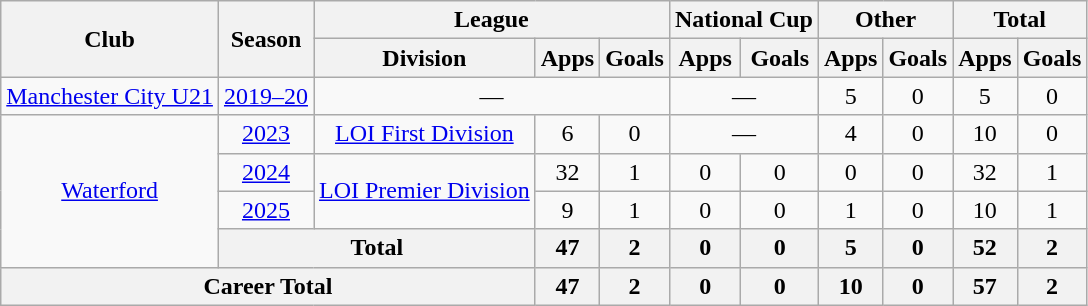<table class=wikitable style="text-align: center">
<tr>
<th rowspan=2>Club</th>
<th rowspan=2>Season</th>
<th colspan=3>League</th>
<th colspan=2>National Cup</th>
<th colspan=2>Other</th>
<th colspan=2>Total</th>
</tr>
<tr>
<th>Division</th>
<th>Apps</th>
<th>Goals</th>
<th>Apps</th>
<th>Goals</th>
<th>Apps</th>
<th>Goals</th>
<th>Apps</th>
<th>Goals</th>
</tr>
<tr>
<td><a href='#'>Manchester City U21</a></td>
<td><a href='#'>2019–20</a></td>
<td colspan="3">—</td>
<td colspan="2">—</td>
<td>5</td>
<td>0</td>
<td>5</td>
<td>0</td>
</tr>
<tr>
<td rowspan="4"><a href='#'>Waterford</a></td>
<td><a href='#'>2023</a></td>
<td><a href='#'>LOI First Division</a></td>
<td>6</td>
<td>0</td>
<td colspan="2">—</td>
<td>4</td>
<td>0</td>
<td>10</td>
<td>0</td>
</tr>
<tr>
<td><a href='#'>2024</a></td>
<td rowspan="2"><a href='#'>LOI Premier Division</a></td>
<td>32</td>
<td>1</td>
<td>0</td>
<td>0</td>
<td>0</td>
<td>0</td>
<td>32</td>
<td>1</td>
</tr>
<tr>
<td><a href='#'>2025</a></td>
<td>9</td>
<td>1</td>
<td>0</td>
<td>0</td>
<td>1</td>
<td>0</td>
<td>10</td>
<td>1</td>
</tr>
<tr>
<th colspan="2">Total</th>
<th>47</th>
<th>2</th>
<th>0</th>
<th>0</th>
<th>5</th>
<th>0</th>
<th>52</th>
<th>2</th>
</tr>
<tr>
<th colspan="3">Career Total</th>
<th>47</th>
<th>2</th>
<th>0</th>
<th>0</th>
<th>10</th>
<th>0</th>
<th>57</th>
<th>2</th>
</tr>
</table>
